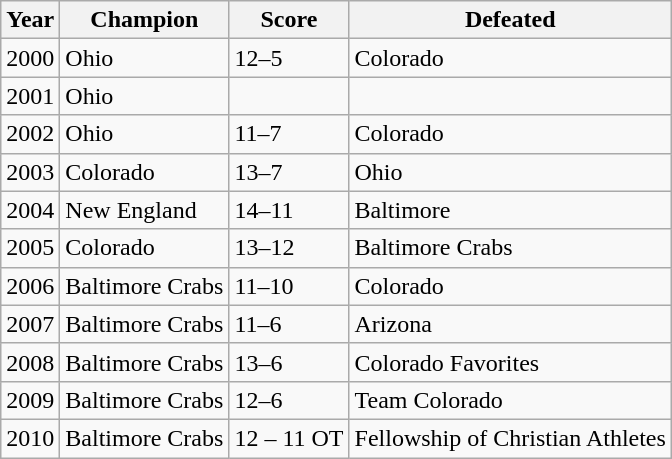<table class="wikitable">
<tr>
<th>Year</th>
<th>Champion</th>
<th>Score</th>
<th>Defeated</th>
</tr>
<tr>
<td>2000</td>
<td>Ohio</td>
<td>12–5</td>
<td>Colorado</td>
</tr>
<tr>
<td>2001</td>
<td>Ohio</td>
<td></td>
<td></td>
</tr>
<tr>
<td>2002</td>
<td>Ohio</td>
<td>11–7</td>
<td>Colorado</td>
</tr>
<tr>
<td>2003</td>
<td>Colorado</td>
<td>13–7</td>
<td>Ohio</td>
</tr>
<tr>
<td>2004</td>
<td>New England</td>
<td>14–11</td>
<td>Baltimore</td>
</tr>
<tr>
<td>2005</td>
<td>Colorado</td>
<td>13–12</td>
<td>Baltimore Crabs</td>
</tr>
<tr>
<td>2006</td>
<td>Baltimore Crabs</td>
<td>11–10</td>
<td>Colorado</td>
</tr>
<tr>
<td>2007</td>
<td>Baltimore Crabs</td>
<td>11–6</td>
<td>Arizona</td>
</tr>
<tr>
<td>2008</td>
<td>Baltimore Crabs</td>
<td>13–6</td>
<td>Colorado Favorites</td>
</tr>
<tr>
<td>2009</td>
<td>Baltimore Crabs</td>
<td>12–6</td>
<td>Team Colorado</td>
</tr>
<tr>
<td>2010</td>
<td>Baltimore Crabs</td>
<td>12 – 11 OT</td>
<td>Fellowship of Christian Athletes</td>
</tr>
</table>
